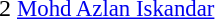<table cellspacing=0 cellpadding=0>
<tr>
<td><div>2 </div></td>
<td style="font-size: 95%"> <a href='#'>Mohd Azlan Iskandar</a></td>
</tr>
</table>
